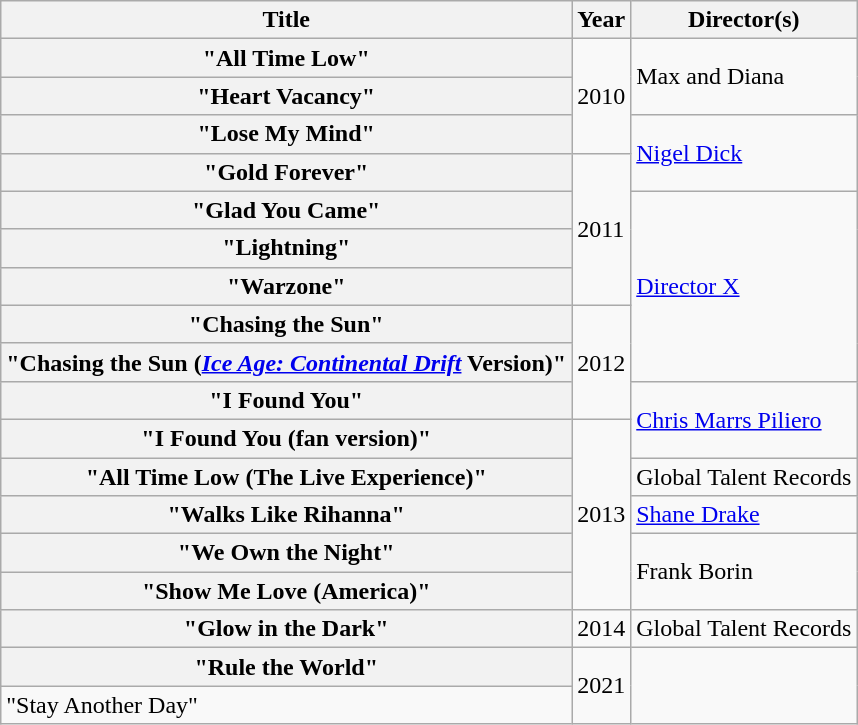<table class="wikitable plainrowheaders">
<tr>
<th scope="col">Title</th>
<th scope="col">Year</th>
<th scope="col">Director(s)</th>
</tr>
<tr>
<th scope="row">"All Time Low"</th>
<td rowspan="3">2010</td>
<td rowspan="2">Max and Diana</td>
</tr>
<tr>
<th scope="row">"Heart Vacancy"</th>
</tr>
<tr>
<th scope="row">"Lose My Mind"</th>
<td rowspan="2"><a href='#'>Nigel Dick</a></td>
</tr>
<tr>
<th scope="row">"Gold Forever"</th>
<td rowspan="4">2011</td>
</tr>
<tr>
<th scope="row">"Glad You Came"</th>
<td rowspan="5"><a href='#'>Director X</a></td>
</tr>
<tr>
<th scope="row">"Lightning"</th>
</tr>
<tr>
<th scope="row">"Warzone"</th>
</tr>
<tr>
<th scope="row">"Chasing the Sun"</th>
<td rowspan="3">2012</td>
</tr>
<tr>
<th scope="row">"Chasing the Sun (<em><a href='#'>Ice Age: Continental Drift</a></em> Version)"</th>
</tr>
<tr>
<th scope="row">"I Found You"</th>
<td rowspan="2"><a href='#'>Chris Marrs Piliero</a></td>
</tr>
<tr>
<th scope="row">"I Found You (fan version)"</th>
<td rowspan="5">2013</td>
</tr>
<tr>
<th scope="row">"All Time Low (The Live Experience)"</th>
<td>Global Talent Records</td>
</tr>
<tr>
<th scope="row">"Walks Like Rihanna"</th>
<td><a href='#'>Shane Drake</a></td>
</tr>
<tr>
<th scope="row">"We Own the Night"</th>
<td rowspan="2">Frank Borin</td>
</tr>
<tr>
<th scope="row">"Show Me Love (America)"</th>
</tr>
<tr>
<th scope="row">"Glow in the Dark"</th>
<td>2014</td>
<td>Global Talent Records</td>
</tr>
<tr>
<th scope="row">"Rule the World"</th>
<td rowspan="2">2021</td>
</tr>
<tr>
<td scope="row">"Stay Another Day"</td>
</tr>
</table>
